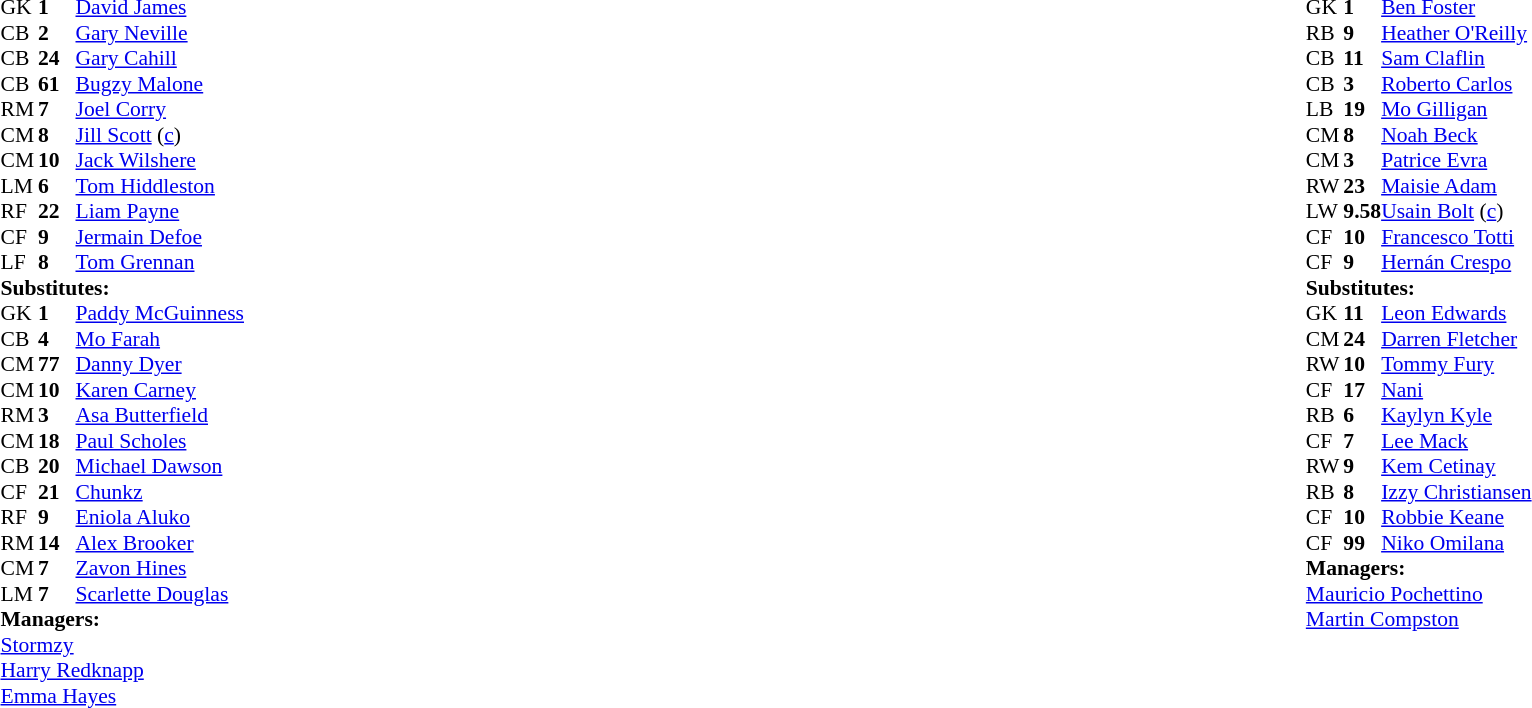<table width="100%">
<tr>
<td valign="top" width="50%"><br><table style="font-size: 90%" cellspacing="0" cellpadding="0">
<tr>
<th width=25></th>
<th width=25></th>
</tr>
<tr>
<td>GK</td>
<td><strong>1</strong></td>
<td><a href='#'>David James</a></td>
<td></td>
<td></td>
</tr>
<tr>
<td>CB</td>
<td><strong>2</strong></td>
<td><a href='#'>Gary Neville</a></td>
<td></td>
<td></td>
</tr>
<tr>
<td>CB</td>
<td><strong>24</strong></td>
<td><a href='#'>Gary Cahill</a></td>
</tr>
<tr>
<td>CB</td>
<td><strong>61</strong></td>
<td><a href='#'>Bugzy Malone</a></td>
<td></td>
<td></td>
</tr>
<tr>
<td>RM</td>
<td><strong>7</strong></td>
<td><a href='#'>Joel Corry</a></td>
<td></td>
<td></td>
</tr>
<tr>
<td>CM</td>
<td><strong>8</strong></td>
<td><a href='#'>Jill Scott</a> (<a href='#'>c</a>)</td>
<td></td>
<td></td>
</tr>
<tr>
<td>CM</td>
<td><strong>10</strong></td>
<td><a href='#'>Jack Wilshere</a></td>
</tr>
<tr>
<td>LM</td>
<td><strong>6</strong></td>
<td><a href='#'>Tom Hiddleston</a></td>
</tr>
<tr>
<td>RF</td>
<td><strong>22</strong></td>
<td><a href='#'>Liam Payne</a></td>
<td></td>
<td></td>
</tr>
<tr>
<td>CF</td>
<td><strong>9</strong></td>
<td><a href='#'>Jermain Defoe</a></td>
<td></td>
<td> </td>
</tr>
<tr>
<td>LF</td>
<td><strong>8</strong></td>
<td><a href='#'>Tom Grennan</a></td>
</tr>
<tr>
<td colspan=3><strong>Substitutes:</strong></td>
</tr>
<tr>
<td>GK</td>
<td><strong>1</strong></td>
<td><a href='#'>Paddy McGuinness</a></td>
<td></td>
<td></td>
</tr>
<tr>
<td>CB</td>
<td><strong>4</strong></td>
<td><a href='#'>Mo Farah</a></td>
<td></td>
<td></td>
</tr>
<tr>
<td>CM</td>
<td><strong>77</strong></td>
<td><a href='#'>Danny Dyer</a></td>
<td></td>
<td> </td>
</tr>
<tr>
<td>CM</td>
<td><strong>10</strong></td>
<td><a href='#'>Karen Carney</a></td>
<td></td>
<td> </td>
</tr>
<tr>
<td>RM</td>
<td><strong>3</strong></td>
<td><a href='#'>Asa Butterfield</a></td>
<td></td>
<td>  </td>
</tr>
<tr>
<td>CM</td>
<td><strong>18</strong></td>
<td><a href='#'>Paul Scholes</a></td>
<td></td>
<td> </td>
</tr>
<tr>
<td>CB</td>
<td><strong>20</strong></td>
<td><a href='#'>Michael Dawson</a></td>
<td></td>
<td></td>
</tr>
<tr>
<td>CF</td>
<td><strong>21</strong></td>
<td><a href='#'>Chunkz</a></td>
<td></td>
<td></td>
</tr>
<tr>
<td>RF</td>
<td><strong>9</strong></td>
<td><a href='#'>Eniola Aluko</a></td>
<td></td>
<td></td>
</tr>
<tr>
<td>RM</td>
<td><strong>14</strong></td>
<td><a href='#'>Alex Brooker</a></td>
<td></td>
<td> </td>
</tr>
<tr>
<td>CM</td>
<td><strong>7</strong></td>
<td><a href='#'>Zavon Hines</a></td>
<td></td>
<td></td>
</tr>
<tr>
<td>LM</td>
<td><strong>7</strong></td>
<td><a href='#'>Scarlette Douglas</a></td>
<td></td>
<td></td>
</tr>
<tr>
<td colspan=3><strong>Managers:</strong></td>
</tr>
<tr>
<td colspan=4><a href='#'>Stormzy</a><br><a href='#'>Harry Redknapp</a><br><a href='#'>Emma Hayes</a></td>
</tr>
</table>
</td>
<td valign="top"></td>
<td valign="top" width="50%"><br><table style="font-size: 90%" cellspacing="0" cellpadding="0" align=center>
<tr>
<th width=25></th>
<th width=25></th>
</tr>
<tr>
<td>GK</td>
<td><strong>1</strong></td>
<td><a href='#'>Ben Foster</a></td>
<td></td>
<td></td>
</tr>
<tr>
<td>RB</td>
<td><strong>9</strong></td>
<td><a href='#'>Heather O'Reilly</a></td>
<td></td>
<td></td>
</tr>
<tr>
<td>CB</td>
<td><strong>11</strong></td>
<td><a href='#'>Sam Claflin</a></td>
</tr>
<tr>
<td>CB</td>
<td><strong>3</strong></td>
<td><a href='#'>Roberto Carlos</a></td>
<td></td>
<td></td>
</tr>
<tr>
<td>LB</td>
<td><strong>19</strong></td>
<td><a href='#'>Mo Gilligan</a></td>
<td></td>
<td></td>
</tr>
<tr>
<td>CM</td>
<td><strong>8</strong></td>
<td><a href='#'>Noah Beck</a></td>
</tr>
<tr>
<td>CM</td>
<td><strong>3</strong></td>
<td><a href='#'>Patrice Evra</a></td>
</tr>
<tr>
<td>RW</td>
<td><strong>23</strong></td>
<td><a href='#'>Maisie Adam</a></td>
<td></td>
<td></td>
</tr>
<tr>
<td>LW</td>
<td><strong>9.58</strong></td>
<td><a href='#'>Usain Bolt</a> (<a href='#'>c</a>)</td>
<td></td>
<td></td>
</tr>
<tr>
<td>CF</td>
<td><strong>10</strong></td>
<td><a href='#'>Francesco Totti</a></td>
<td></td>
<td></td>
</tr>
<tr>
<td>CF</td>
<td><strong>9</strong></td>
<td><a href='#'>Hernán Crespo</a></td>
<td></td>
<td></td>
</tr>
<tr>
<td colspan=3><strong>Substitutes:</strong></td>
</tr>
<tr>
<td>GK</td>
<td><strong>11</strong></td>
<td><a href='#'>Leon Edwards</a></td>
<td></td>
<td></td>
</tr>
<tr>
<td>CM</td>
<td><strong>24</strong></td>
<td><a href='#'>Darren Fletcher</a></td>
<td></td>
<td></td>
</tr>
<tr>
<td>RW</td>
<td><strong>10</strong></td>
<td><a href='#'>Tommy Fury</a></td>
<td></td>
<td> </td>
</tr>
<tr>
<td>CF</td>
<td><strong>17</strong></td>
<td><a href='#'>Nani</a></td>
<td></td>
<td></td>
</tr>
<tr>
<td>RB</td>
<td><strong>6</strong></td>
<td><a href='#'>Kaylyn Kyle</a></td>
<td></td>
<td> </td>
</tr>
<tr>
<td>CF</td>
<td><strong>7</strong></td>
<td><a href='#'>Lee Mack</a></td>
<td></td>
<td></td>
</tr>
<tr>
<td>RW</td>
<td><strong>9</strong></td>
<td><a href='#'>Kem Cetinay</a></td>
<td></td>
<td></td>
</tr>
<tr>
<td>RB</td>
<td><strong>8</strong></td>
<td><a href='#'>Izzy Christiansen</a></td>
<td></td>
<td></td>
</tr>
<tr>
<td>CF</td>
<td><strong>10</strong></td>
<td><a href='#'>Robbie Keane</a></td>
<td></td>
<td></td>
</tr>
<tr>
<td>CF</td>
<td><strong>99</strong></td>
<td><a href='#'>Niko Omilana</a></td>
<td></td>
<td></td>
</tr>
<tr>
<td colspan=3><strong>Managers:</strong></td>
</tr>
<tr>
<td colspan=4><a href='#'>Mauricio Pochettino</a><br><a href='#'>Martin Compston</a></td>
</tr>
</table>
</td>
</tr>
</table>
